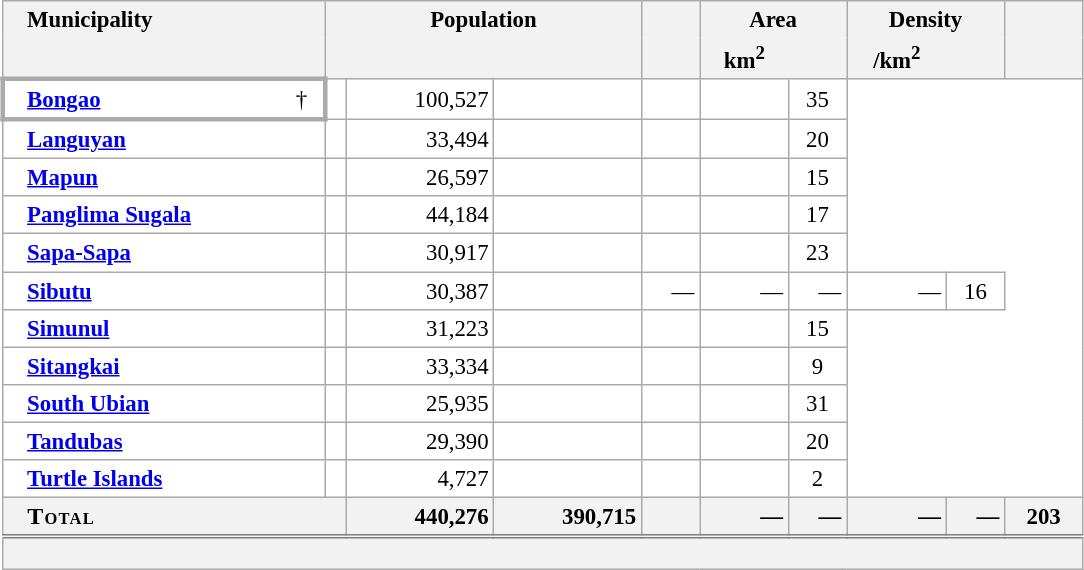<table class="wikitable sortable" style="table-layout:fixed;text-align:right;background-color:white;font-size:95%;border-collapse:collapse;margin:auto;">
<tr>
<th scope="col" style="border-width:thin 0 0 thin;" class="unsortable" rowspan="2"></th>
<th scope="col" style="border-width:thin 0 0 0;text-align:left;padding-right:1.5em;" class="unsortable" colspan="2">Municipality</th>
<th scope="col" style="border-bottom:0;text-align:center;" class="unsortable" colspan="3">Population</th>
<th scope="col" style="border-bottom:0;text-align:center;" class="unsortable"></th>
<th scope="col" style="border-bottom:0;text-align:center;" class="unsortable" colspan="2">Area</th>
<th scope="col" style="border-bottom:0;text-align:center;" class="unsortable" colspan="2">Density</th>
<th scope="col" style="border-bottom:0;text-align:center;" class="unsortable"></th>
</tr>
<tr>
<th style="border-width:0 thin thin 0;" colspan="2"></th>
<th style="border-width:0 0 thin thin;text-align:center;" colspan="2"></th>
<th style="border-width:0 thin thin 0;text-align:center;"></th>
<th style="border-top:0;"></th>
<th style="border-width:0 0 thin thin;text-align:center;">km<sup>2</sup></th>
<th style="border-width:0 thin thin 0;text-align:center;" class="unsortable"></th>
<th style="border-width:0 0 thin thin;text-align:center;">/km<sup>2</sup></th>
<th style="border-width:0 thin thin 0;text-align:center;" class="unsortable"></th>
<th style="border-top:0;"></th>
</tr>
<tr>
<th scope="row" style="border-width:medium 0 medium medium;background-color:initial;"></th>
<td style="text-align:left;font-weight:bold;border-width:medium 0 medium;"><a href='#'>Bongao</a></td>
<td style="border-width:medium medium medium 0;padding-right:0.7em;">†</td>
<td></td>
<td>100,527</td>
<td></td>
<td></td>
<td></td>
<td style="text-align:center;">35</td>
</tr>
<tr>
<th scope="row" style="border-right:0;background-color:initial;"></th>
<td style="text-align:left;font-weight:bold;border-left:0;" colspan="2"><a href='#'>Languyan</a></td>
<td></td>
<td>33,494</td>
<td></td>
<td></td>
<td></td>
<td style="text-align:center;">20</td>
</tr>
<tr>
<th scope="row" style="border-right:0;background-color:initial;"></th>
<td style="text-align:left;font-weight:bold;border-left:0;" colspan="2"><a href='#'>Mapun</a></td>
<td></td>
<td>26,597</td>
<td></td>
<td></td>
<td></td>
<td style="text-align:center;">15</td>
</tr>
<tr>
<th scope="row" style="border-right:0;background-color:initial;"></th>
<td style="text-align:left;font-weight:bold;border-left:0;" colspan="2"><a href='#'>Panglima Sugala</a></td>
<td></td>
<td>44,184</td>
<td></td>
<td></td>
<td></td>
<td style="text-align:center;">17</td>
</tr>
<tr>
<th scope="row" style="border-right:0;background-color:initial;"></th>
<td style="text-align:left;font-weight:bold;border-left:0;" colspan="2"><a href='#'>Sapa-Sapa</a></td>
<td></td>
<td>30,917</td>
<td></td>
<td></td>
<td></td>
<td style="text-align:center;">23</td>
</tr>
<tr>
<th scope="row" style="border-right:0;background-color:initial;"></th>
<td style="text-align:left;font-weight:bold;border-left:0;" colspan="2"><a href='#'>Sibutu</a></td>
<td></td>
<td>30,387</td>
<td></td>
<td>— </td>
<td>— </td>
<td>— </td>
<td>— </td>
<td style="text-align:center;">16</td>
</tr>
<tr>
<th scope="row" style="border-right:0;background-color:initial;"></th>
<td style="text-align:left;font-weight:bold;border-left:0;" colspan="2"><a href='#'>Simunul</a></td>
<td></td>
<td>31,223</td>
<td></td>
<td></td>
<td></td>
<td style="text-align:center;">15</td>
</tr>
<tr>
<th scope="row" style="border-right:0;background-color:initial;"></th>
<td style="text-align:left;font-weight:bold;border-left:0;" colspan="2"><a href='#'>Sitangkai</a></td>
<td></td>
<td>33,334</td>
<td></td>
<td></td>
<td></td>
<td style="text-align:center;">9</td>
</tr>
<tr>
<th scope="row" style="border-right:0;background-color:initial;"></th>
<td style="text-align:left;font-weight:bold;border-left:0;" colspan="2"><a href='#'>South Ubian</a></td>
<td></td>
<td>25,935</td>
<td></td>
<td></td>
<td></td>
<td style="text-align:center;">31</td>
</tr>
<tr>
<th scope="row" style="border-right:0;background-color:initial;"></th>
<td style="text-align:left;font-weight:bold;border-left:0;" colspan="2"><a href='#'>Tandubas</a></td>
<td></td>
<td>29,390</td>
<td></td>
<td></td>
<td></td>
<td style="text-align:center;">20</td>
</tr>
<tr>
<th scope="row" style="border-right:0;background-color:initial;"></th>
<td style="text-align:left;font-weight:bold;border-left:0;" colspan="2"><a href='#'>Turtle Islands</a></td>
<td></td>
<td>4,727</td>
<td></td>
<td></td>
<td></td>
<td style="text-align:center;">2</td>
</tr>
<tr class="sortbottom">
<th scope="row" style="border-right:0;"></th>
<th colspan="3" style="border-left:0;text-align:left;font-size:medium;font-variant:small-caps;letter-spacing:0.05em;">Total</th>
<th style="text-align:right;">440,276</th>
<th style="text-align:right;">390,715</th>
<th style="text-align:right;"></th>
<th style="text-align:right;">—</th>
<th style="text-align:right;">—</th>
<th style="text-align:right;">—</th>
<th style="text-align:right;">—</th>
<th style="text-align:center;">203</th>
</tr>
<tr class="sortbottom" style="background-color:#F2F2F2;line-height:1.3em;border-top:double grey;">
</tr>
<tr class="sortbottom" style="background-color:#F2F2F2;line-height:1.3em;font-size:110%;">
<td colspan="13" style="border-top:0;text-align:left;padding:0 4em;width:35em;"><br></td>
</tr>
</table>
